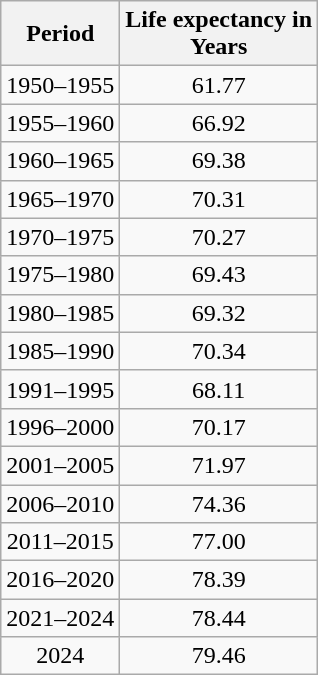<table class="wikitable sortable" style="text-align:center">
<tr>
<th>Period</th>
<th>Life expectancy in<br>Years</th>
</tr>
<tr>
<td>1950–1955</td>
<td>61.77</td>
</tr>
<tr>
<td>1955–1960</td>
<td> 66.92</td>
</tr>
<tr>
<td>1960–1965</td>
<td> 69.38</td>
</tr>
<tr>
<td>1965–1970</td>
<td> 70.31</td>
</tr>
<tr>
<td>1970–1975</td>
<td> 70.27</td>
</tr>
<tr>
<td>1975–1980</td>
<td> 69.43</td>
</tr>
<tr>
<td>1980–1985</td>
<td> 69.32</td>
</tr>
<tr>
<td>1985–1990</td>
<td> 70.34</td>
</tr>
<tr>
<td>1991–1995</td>
<td> 68.11</td>
</tr>
<tr>
<td>1996–2000</td>
<td> 70.17</td>
</tr>
<tr>
<td>2001–2005</td>
<td> 71.97</td>
</tr>
<tr>
<td>2006–2010</td>
<td> 74.36</td>
</tr>
<tr>
<td>2011–2015</td>
<td> 77.00</td>
</tr>
<tr>
<td>2016–2020</td>
<td> 78.39</td>
</tr>
<tr>
<td>2021–2024</td>
<td> 78.44</td>
</tr>
<tr>
<td>2024</td>
<td> 79.46</td>
</tr>
</table>
